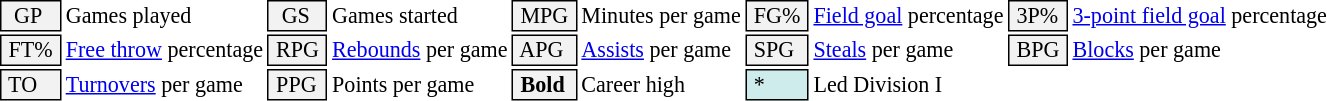<table class="toccolours" style="font-size: 92%; white-space: nowrap;">
<tr>
<td style="background-color: #F2F2F2; border: 1px solid black;">  GP</td>
<td>Games played</td>
<td style="background-color: #F2F2F2; border: 1px solid black">  GS </td>
<td>Games started</td>
<td style="background-color: #F2F2F2; border: 1px solid black"> MPG </td>
<td>Minutes per game</td>
<td style="background-color: #F2F2F2; border: 1px solid black;"> FG% </td>
<td><a href='#'>Field goal</a> percentage</td>
<td style="background-color: #F2F2F2; border: 1px solid black"> 3P% </td>
<td><a href='#'>3-point field goal</a> percentage</td>
</tr>
<tr>
<td style="background-color: #F2F2F2; border: 1px solid black"> FT% </td>
<td><a href='#'>Free throw</a> percentage</td>
<td style="background-color: #F2F2F2; border: 1px solid black;"> RPG </td>
<td><a href='#'>Rebounds</a> per game</td>
<td style="background-color: #F2F2F2; border: 1px solid black"> APG </td>
<td><a href='#'>Assists</a> per game</td>
<td style="background-color: #F2F2F2; border: 1px solid black"> SPG </td>
<td><a href='#'>Steals</a> per game</td>
<td style="background-color: #F2F2F2; border: 1px solid black;"> BPG </td>
<td><a href='#'>Blocks</a> per game</td>
</tr>
<tr>
<td style="background-color: #F2F2F2; border: 1px solid black"> TO </td>
<td><a href='#'>Turnovers</a> per game</td>
<td style="background-color: #F2F2F2; border: 1px solid black"> PPG </td>
<td>Points per game</td>
<td style="background-color: #F2F2F2; border: 1px solid black"> <strong>Bold</strong> </td>
<td>Career high</td>
<td style="background-color: #cfecec; border: 1px solid black"> * </td>
<td>Led Division I</td>
</tr>
</table>
